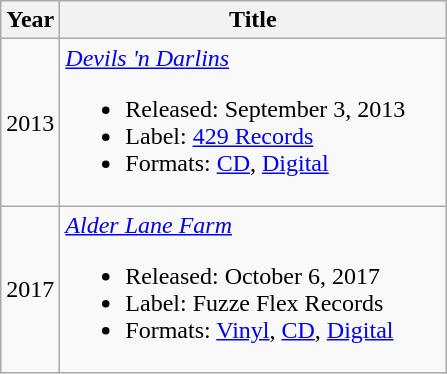<table class="wikitable">
<tr>
<th>Year</th>
<th width="250">Title</th>
</tr>
<tr>
<td>2013</td>
<td><em><a href='#'>Devils 'n Darlins</a></em><br><ul><li>Released: September 3, 2013</li><li>Label: <a href='#'>429 Records</a></li><li>Formats: <a href='#'>CD</a>, <a href='#'>Digital</a></li></ul></td>
</tr>
<tr>
<td>2017</td>
<td><em><a href='#'>Alder Lane Farm</a></em><br><ul><li>Released: October 6, 2017</li><li>Label: Fuzze Flex Records</li><li>Formats: <a href='#'>Vinyl</a>, <a href='#'>CD</a>, <a href='#'>Digital</a></li></ul></td>
</tr>
</table>
